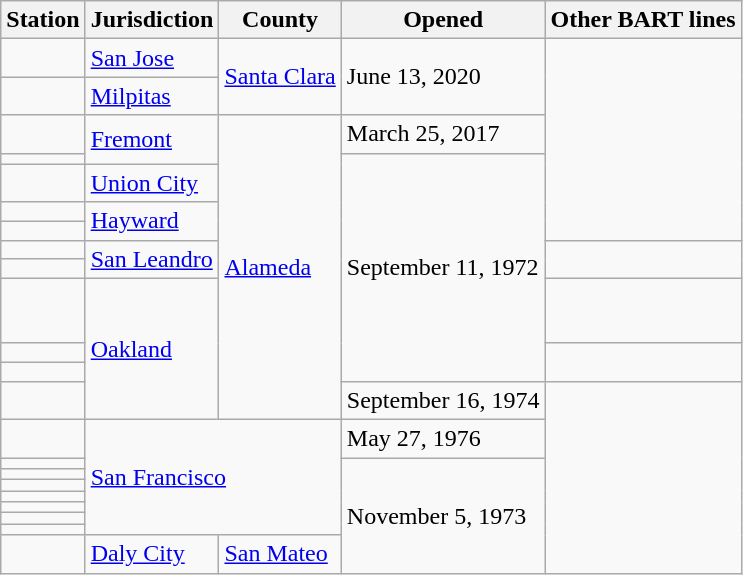<table class=wikitable>
<tr>
<th>Station</th>
<th>Jurisdiction</th>
<th>County</th>
<th>Opened</th>
<th>Other BART lines</th>
</tr>
<tr>
<td></td>
<td><a href='#'>San Jose</a></td>
<td rowspan="2"><a href='#'>Santa Clara</a></td>
<td rowspan="2">June 13, 2020</td>
<td rowspan="7"></td>
</tr>
<tr>
<td></td>
<td><a href='#'>Milpitas</a></td>
</tr>
<tr>
<td></td>
<td rowspan="2"><a href='#'>Fremont</a></td>
<td rowspan="11"><a href='#'>Alameda</a></td>
<td>March 25, 2017</td>
</tr>
<tr>
<td></td>
<td rowspan="9">September 11, 1972</td>
</tr>
<tr>
<td></td>
<td><a href='#'>Union City</a></td>
</tr>
<tr>
<td></td>
<td rowspan="2"><a href='#'>Hayward</a></td>
</tr>
<tr>
<td></td>
</tr>
<tr>
<td></td>
<td rowspan="2"><a href='#'>San Leandro</a></td>
<td rowspan="2"><br></td>
</tr>
<tr>
<td></td>
</tr>
<tr>
<td></td>
<td rowspan="4"><a href='#'>Oakland</a></td>
<td><br><br></td>
</tr>
<tr>
<td></td>
<td rowspan="2"><br></td>
</tr>
<tr>
<td></td>
</tr>
<tr>
<td></td>
<td>September 16, 1974</td>
<td rowspan="10"><br><br></td>
</tr>
<tr>
<td></td>
<td rowspan="8" colspan="2"><a href='#'>San Francisco</a></td>
<td>May 27, 1976</td>
</tr>
<tr>
<td></td>
<td rowspan="8">November 5, 1973</td>
</tr>
<tr>
<td></td>
</tr>
<tr>
<td></td>
</tr>
<tr>
<td></td>
</tr>
<tr>
<td></td>
</tr>
<tr>
<td></td>
</tr>
<tr>
<td></td>
</tr>
<tr>
<td></td>
<td><a href='#'>Daly City</a></td>
<td><a href='#'>San Mateo</a></td>
</tr>
</table>
